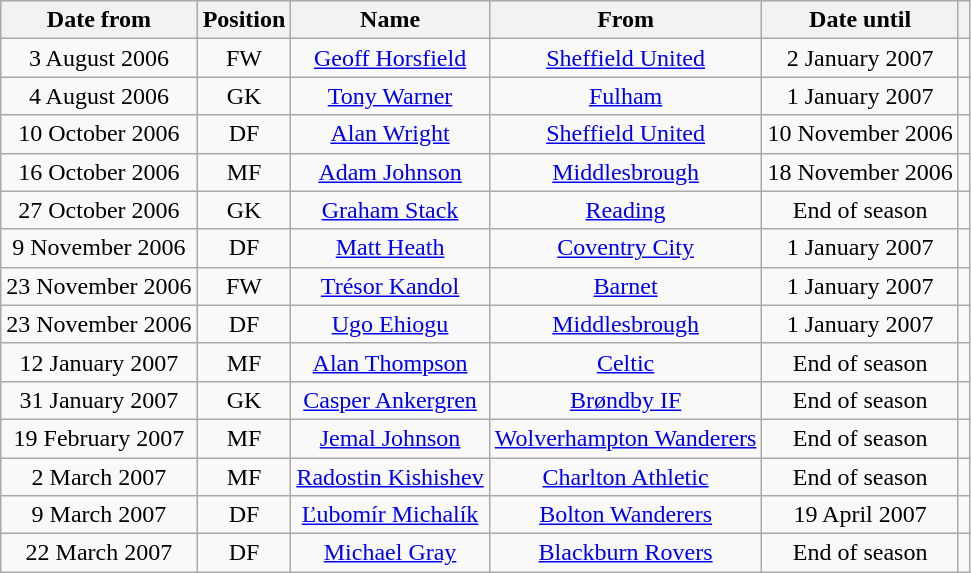<table class="wikitable" style="text-align:center;">
<tr>
<th>Date from</th>
<th>Position</th>
<th>Name</th>
<th>From</th>
<th>Date until</th>
<th></th>
</tr>
<tr>
<td>3 August 2006</td>
<td>FW</td>
<td><a href='#'>Geoff Horsfield</a></td>
<td><a href='#'>Sheffield United</a></td>
<td>2 January 2007</td>
<td></td>
</tr>
<tr>
<td>4 August 2006</td>
<td>GK</td>
<td><a href='#'>Tony Warner</a></td>
<td><a href='#'>Fulham</a></td>
<td>1 January 2007</td>
<td></td>
</tr>
<tr>
<td>10 October 2006</td>
<td>DF</td>
<td><a href='#'>Alan Wright</a></td>
<td><a href='#'>Sheffield United</a></td>
<td>10 November 2006</td>
<td></td>
</tr>
<tr>
<td>16 October 2006</td>
<td>MF</td>
<td><a href='#'>Adam Johnson</a></td>
<td><a href='#'>Middlesbrough</a></td>
<td>18 November 2006</td>
<td></td>
</tr>
<tr>
<td>27 October 2006</td>
<td>GK</td>
<td><a href='#'>Graham Stack</a></td>
<td><a href='#'>Reading</a></td>
<td>End of season</td>
<td></td>
</tr>
<tr>
<td>9 November 2006</td>
<td>DF</td>
<td><a href='#'>Matt Heath</a></td>
<td><a href='#'>Coventry City</a></td>
<td>1 January 2007</td>
<td></td>
</tr>
<tr>
<td>23 November 2006</td>
<td>FW</td>
<td><a href='#'>Trésor Kandol</a></td>
<td><a href='#'>Barnet</a></td>
<td>1 January 2007</td>
<td></td>
</tr>
<tr>
<td>23 November 2006</td>
<td>DF</td>
<td><a href='#'>Ugo Ehiogu</a></td>
<td><a href='#'>Middlesbrough</a></td>
<td>1 January 2007</td>
<td></td>
</tr>
<tr>
<td>12 January 2007</td>
<td>MF</td>
<td><a href='#'>Alan Thompson</a></td>
<td><a href='#'>Celtic</a></td>
<td>End of season</td>
<td></td>
</tr>
<tr>
<td>31 January 2007</td>
<td>GK</td>
<td><a href='#'>Casper Ankergren</a></td>
<td><a href='#'>Brøndby IF</a></td>
<td>End of season</td>
<td></td>
</tr>
<tr>
<td>19 February 2007</td>
<td>MF</td>
<td><a href='#'>Jemal Johnson</a></td>
<td><a href='#'>Wolverhampton Wanderers</a></td>
<td>End of season</td>
<td></td>
</tr>
<tr>
<td>2 March 2007</td>
<td>MF</td>
<td><a href='#'>Radostin Kishishev</a></td>
<td><a href='#'>Charlton Athletic</a></td>
<td>End of season</td>
<td></td>
</tr>
<tr>
<td>9 March 2007</td>
<td>DF</td>
<td><a href='#'>Ľubomír Michalík</a></td>
<td><a href='#'>Bolton Wanderers</a></td>
<td>19 April 2007</td>
<td></td>
</tr>
<tr>
<td>22 March 2007</td>
<td>DF</td>
<td><a href='#'>Michael Gray</a></td>
<td><a href='#'>Blackburn Rovers</a></td>
<td>End of season</td>
<td></td>
</tr>
</table>
